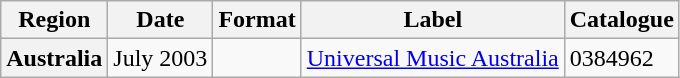<table class="wikitable plainrowheaders">
<tr>
<th scope="col">Region</th>
<th scope="col">Date</th>
<th scope="col">Format</th>
<th scope="col">Label</th>
<th scope="col">Catalogue</th>
</tr>
<tr>
<th scope="row">Australia</th>
<td>July 2003</td>
<td></td>
<td><a href='#'>Universal Music Australia</a></td>
<td>0384962</td>
</tr>
</table>
